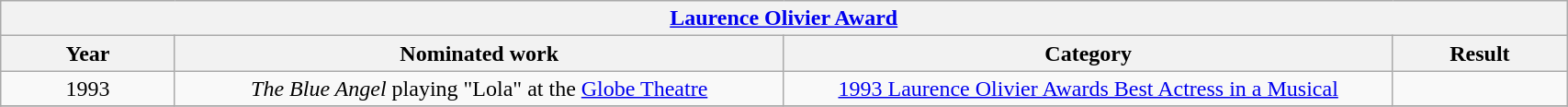<table width="90%" class="wikitable">
<tr>
<th colspan="4" align="center"><a href='#'>Laurence Olivier Award</a></th>
</tr>
<tr>
<th width="10%">Year</th>
<th width="35%">Nominated work</th>
<th width="35%">Category</th>
<th width="10%">Result</th>
</tr>
<tr>
<td align="center">1993</td>
<td align="center"><em>The Blue Angel</em> playing "Lola" at the <a href='#'>Globe Theatre</a></td>
<td align="center"><a href='#'>1993 Laurence Olivier Awards Best Actress in a Musical</a></td>
<td></td>
</tr>
<tr>
</tr>
</table>
